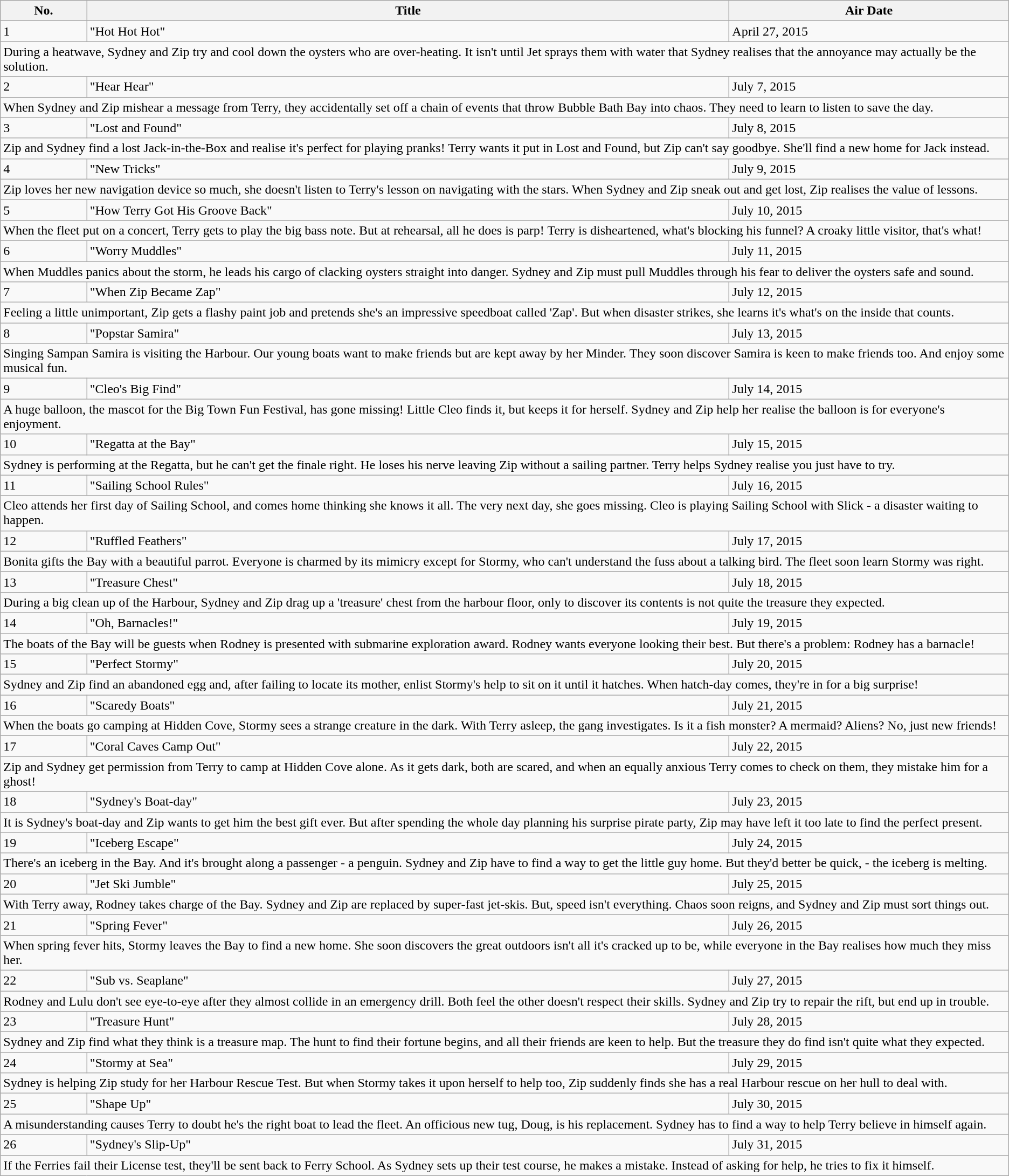<table class="wikitable">
<tr>
<th>No.</th>
<th>Title</th>
<th>Air Date</th>
</tr>
<tr>
<td>1</td>
<td>"Hot Hot Hot"</td>
<td>April 27, 2015</td>
</tr>
<tr>
<td colspan="3">During a heatwave, Sydney and Zip try and cool down the oysters who are over-heating. It isn't until Jet sprays them with water that Sydney realises that the annoyance may actually be the solution.</td>
</tr>
<tr>
<td>2</td>
<td>"Hear Hear"</td>
<td>July 7, 2015</td>
</tr>
<tr>
<td colspan="3">When Sydney and Zip mishear a message from Terry, they accidentally set off a chain of events that throw Bubble Bath Bay into chaos. They need to learn to listen to save the day.</td>
</tr>
<tr>
<td>3</td>
<td>"Lost and Found"</td>
<td>July 8, 2015</td>
</tr>
<tr>
<td colspan="3">Zip and Sydney find a lost Jack-in-the-Box and realise it's perfect for playing pranks! Terry wants it put in Lost and Found, but Zip can't say goodbye. She'll find a new home for Jack instead.</td>
</tr>
<tr>
<td>4</td>
<td>"New Tricks"</td>
<td>July 9, 2015</td>
</tr>
<tr>
<td colspan="3">Zip loves her new navigation device so much, she doesn't listen to Terry's lesson on navigating with the stars. When Sydney and Zip sneak out and get lost, Zip realises the value of lessons.</td>
</tr>
<tr>
<td>5</td>
<td>"How Terry Got His Groove Back"</td>
<td>July 10, 2015</td>
</tr>
<tr>
<td colspan="3">When the fleet put on a concert, Terry gets to play the big bass note. But at rehearsal, all he does is parp! Terry is disheartened, what's blocking his funnel? A croaky little visitor, that's what!</td>
</tr>
<tr>
<td>6</td>
<td>"Worry Muddles"</td>
<td>July 11, 2015</td>
</tr>
<tr>
<td colspan="3">When Muddles panics about the storm, he leads his cargo of clacking oysters straight into danger. Sydney and Zip must pull Muddles through his fear to deliver the oysters safe and sound.</td>
</tr>
<tr>
<td>7</td>
<td>"When Zip Became Zap"</td>
<td>July 12, 2015</td>
</tr>
<tr>
<td colspan="3">Feeling a little unimportant, Zip gets a flashy paint job and pretends she's an impressive speedboat called 'Zap'. But when disaster strikes, she learns it's what's on the inside that counts.</td>
</tr>
<tr>
<td>8</td>
<td>"Popstar Samira"</td>
<td>July 13, 2015</td>
</tr>
<tr>
<td colspan="3">Singing Sampan Samira is visiting the Harbour. Our young boats want to make friends but are kept away by her Minder. They soon discover Samira is keen to make friends too. And enjoy some musical fun.</td>
</tr>
<tr>
<td>9</td>
<td>"Cleo's Big Find"</td>
<td>July 14, 2015</td>
</tr>
<tr>
<td colspan="3">A huge balloon, the mascot for the Big Town Fun Festival, has gone missing! Little Cleo finds it, but keeps it for herself. Sydney and Zip help her realise the balloon is for everyone's enjoyment.</td>
</tr>
<tr>
<td>10</td>
<td>"Regatta at the Bay"</td>
<td>July 15, 2015</td>
</tr>
<tr>
<td colspan="3">Sydney is performing at the Regatta, but he can't get the finale right. He loses his nerve leaving Zip without a sailing partner. Terry helps Sydney realise you just have to try.</td>
</tr>
<tr>
<td>11</td>
<td>"Sailing School Rules"</td>
<td>July 16, 2015</td>
</tr>
<tr>
<td colspan="3">Cleo attends her first day of Sailing School, and comes home thinking she knows it all. The very next day, she goes missing. Cleo is playing Sailing School with Slick - a disaster waiting to happen.</td>
</tr>
<tr>
<td>12</td>
<td>"Ruffled Feathers"</td>
<td>July 17, 2015</td>
</tr>
<tr>
<td colspan="3">Bonita gifts the Bay with a beautiful parrot. Everyone is charmed by its mimicry except for Stormy, who can't understand the fuss about a talking bird. The fleet soon learn Stormy was right.</td>
</tr>
<tr>
<td>13</td>
<td>"Treasure Chest"</td>
<td>July 18, 2015</td>
</tr>
<tr>
<td colspan="3">During a big clean up of the Harbour, Sydney and Zip drag up a 'treasure' chest from the harbour floor, only to discover its contents is not quite the treasure they expected.</td>
</tr>
<tr>
<td>14</td>
<td>"Oh, Barnacles!"</td>
<td>July 19, 2015</td>
</tr>
<tr>
<td colspan="3">The boats of the Bay will be guests when Rodney is presented with submarine exploration award. Rodney wants everyone looking their best. But there's a problem: Rodney has a barnacle!</td>
</tr>
<tr>
<td>15</td>
<td>"Perfect Stormy"</td>
<td>July 20, 2015</td>
</tr>
<tr>
<td colspan="3">Sydney and Zip find an abandoned egg and, after failing to locate its mother, enlist Stormy's help to sit on it until it hatches. When hatch-day comes, they're in for a big surprise!</td>
</tr>
<tr>
<td>16</td>
<td>"Scaredy Boats"</td>
<td>July 21, 2015</td>
</tr>
<tr>
<td colspan="3">When the boats go camping at Hidden Cove, Stormy sees a strange creature in the dark. With Terry asleep, the gang investigates. Is it a fish monster? A mermaid? Aliens? No, just new friends!</td>
</tr>
<tr>
<td>17</td>
<td>"Coral Caves Camp Out"</td>
<td>July 22, 2015</td>
</tr>
<tr>
<td colspan="3">Zip and Sydney get permission from Terry to camp at Hidden Cove alone. As it gets dark, both are scared, and when an equally anxious Terry comes to check on them, they mistake him for a ghost!</td>
</tr>
<tr>
<td>18</td>
<td>"Sydney's Boat-day"</td>
<td>July 23, 2015</td>
</tr>
<tr>
<td colspan="3">It is Sydney's boat-day and Zip wants to get him the best gift ever. But after spending the whole day planning his surprise pirate party, Zip may have left it too late to find the perfect present.</td>
</tr>
<tr>
<td>19</td>
<td>"Iceberg Escape"</td>
<td>July 24, 2015</td>
</tr>
<tr>
<td colspan="3">There's an iceberg in the Bay. And it's brought along a passenger - a penguin. Sydney and Zip have to find a way to get the little guy home. But they'd better be quick, - the iceberg is melting.</td>
</tr>
<tr>
<td>20</td>
<td>"Jet Ski Jumble"</td>
<td>July 25, 2015</td>
</tr>
<tr>
<td colspan="3">With Terry away, Rodney takes charge of the Bay. Sydney and Zip are replaced by super-fast jet-skis. But, speed isn't everything. Chaos soon reigns, and Sydney and Zip must sort things out.</td>
</tr>
<tr>
<td>21</td>
<td>"Spring Fever"</td>
<td>July 26, 2015</td>
</tr>
<tr>
<td colspan="3">When spring fever hits, Stormy leaves the Bay to find a new home. She soon discovers the great outdoors isn't all it's cracked up to be, while everyone in the Bay realises how much they miss her.</td>
</tr>
<tr>
<td>22</td>
<td>"Sub vs. Seaplane"</td>
<td>July 27, 2015</td>
</tr>
<tr>
<td colspan="3">Rodney and Lulu don't see eye-to-eye after they almost collide in an emergency drill. Both feel the other doesn't respect their skills. Sydney and Zip try to repair the rift, but end up in trouble.</td>
</tr>
<tr>
<td>23</td>
<td>"Treasure Hunt"</td>
<td>July 28, 2015</td>
</tr>
<tr>
<td colspan="3">Sydney and Zip find what they think is a treasure map. The hunt to find their fortune begins, and all their friends are keen to help. But the treasure they do find isn't quite what they expected.</td>
</tr>
<tr>
<td>24</td>
<td>"Stormy at Sea"</td>
<td>July 29, 2015</td>
</tr>
<tr>
<td colspan="3">Sydney is helping Zip study for her Harbour Rescue Test. But when Stormy takes it upon herself to help too, Zip suddenly finds she has a real Harbour rescue on her hull to deal with.</td>
</tr>
<tr>
<td>25</td>
<td>"Shape Up"</td>
<td>July 30, 2015</td>
</tr>
<tr>
<td colspan="3">A misunderstanding causes Terry to doubt he's the right boat to lead the fleet. An officious new tug, Doug, is his replacement. Sydney has to find a way to help Terry believe in himself again.</td>
</tr>
<tr>
<td>26</td>
<td>"Sydney's Slip-Up"</td>
<td>July 31, 2015</td>
</tr>
<tr>
<td colspan="3">If the Ferries fail their License test, they'll be sent back to Ferry School. As Sydney sets up their test course, he makes a mistake. Instead of asking for help, he tries to fix it himself.</td>
</tr>
</table>
